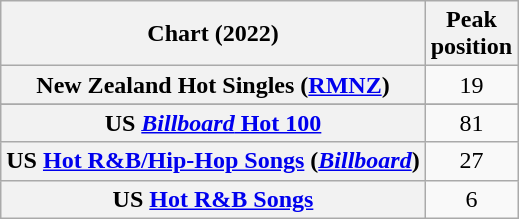<table class="wikitable sortable plainrowheaders" style="text-align:center">
<tr>
<th scope="col">Chart (2022)</th>
<th scope="col">Peak<br>position</th>
</tr>
<tr>
<th scope="row">New Zealand Hot Singles (<a href='#'>RMNZ</a>)</th>
<td>19</td>
</tr>
<tr>
</tr>
<tr>
<th scope="row">US <a href='#'><em>Billboard</em> Hot 100</a></th>
<td>81</td>
</tr>
<tr>
<th scope="row">US <a href='#'>Hot R&B/Hip-Hop Songs</a> (<em><a href='#'>Billboard</a></em>)</th>
<td>27</td>
</tr>
<tr>
<th scope="row">US <a href='#'>Hot R&B Songs</a></th>
<td>6</td>
</tr>
</table>
